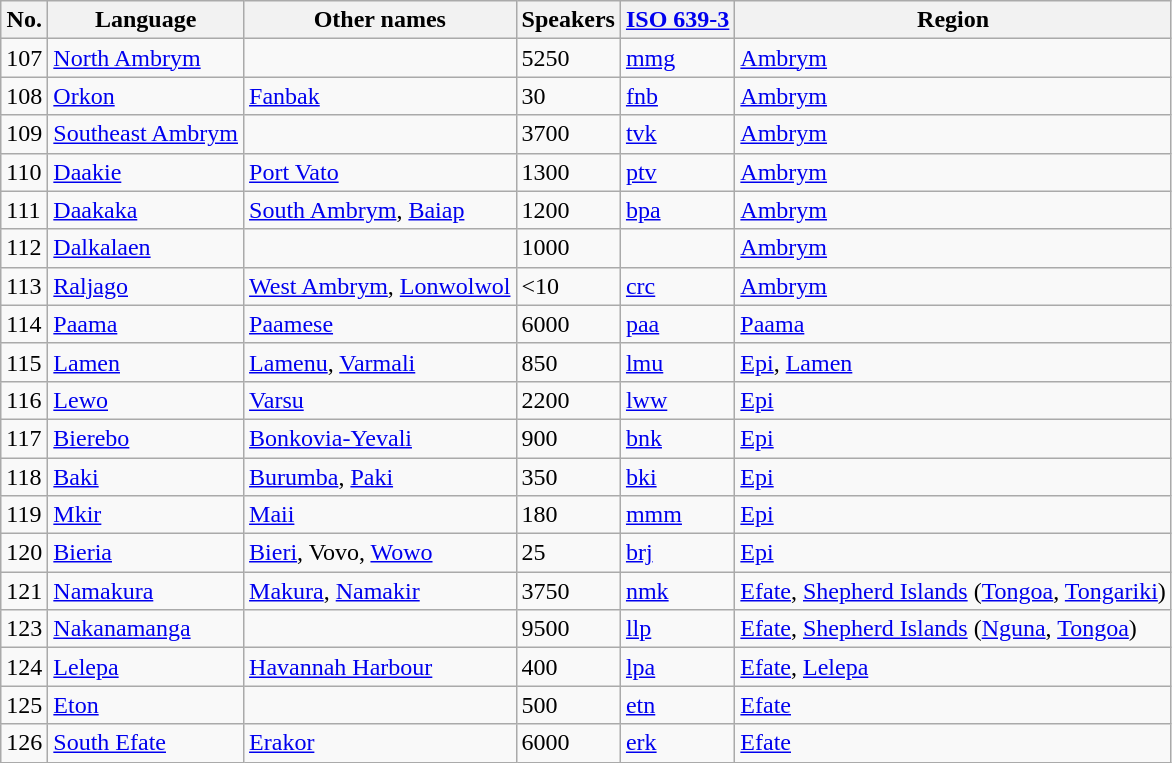<table class="wikitable sortable">
<tr>
<th>No.</th>
<th>Language</th>
<th>Other names</th>
<th>Speakers</th>
<th><a href='#'>ISO 639-3</a></th>
<th>Region</th>
</tr>
<tr>
<td>107</td>
<td><a href='#'>North Ambrym</a></td>
<td></td>
<td>5250</td>
<td><a href='#'>mmg</a></td>
<td><a href='#'>Ambrym</a></td>
</tr>
<tr>
<td>108</td>
<td><a href='#'>Orkon</a></td>
<td><a href='#'>Fanbak</a></td>
<td>30</td>
<td><a href='#'>fnb</a></td>
<td><a href='#'>Ambrym</a></td>
</tr>
<tr>
<td>109</td>
<td><a href='#'>Southeast Ambrym</a></td>
<td></td>
<td>3700</td>
<td><a href='#'>tvk</a></td>
<td><a href='#'>Ambrym</a></td>
</tr>
<tr>
<td>110</td>
<td><a href='#'>Daakie</a></td>
<td><a href='#'>Port Vato</a></td>
<td>1300</td>
<td><a href='#'>ptv</a></td>
<td><a href='#'>Ambrym</a></td>
</tr>
<tr>
<td>111</td>
<td><a href='#'>Daakaka</a></td>
<td><a href='#'>South Ambrym</a>, <a href='#'>Baiap</a></td>
<td>1200</td>
<td><a href='#'>bpa</a></td>
<td><a href='#'>Ambrym</a></td>
</tr>
<tr>
<td>112</td>
<td><a href='#'>Dalkalaen</a></td>
<td></td>
<td>1000</td>
<td></td>
<td><a href='#'>Ambrym</a></td>
</tr>
<tr>
<td>113</td>
<td><a href='#'>Raljago</a></td>
<td><a href='#'>West Ambrym</a>, <a href='#'>Lonwolwol</a></td>
<td><10</td>
<td><a href='#'>crc</a></td>
<td><a href='#'>Ambrym</a></td>
</tr>
<tr>
<td>114</td>
<td><a href='#'>Paama</a></td>
<td><a href='#'>Paamese</a></td>
<td>6000</td>
<td><a href='#'>paa</a></td>
<td><a href='#'>Paama</a></td>
</tr>
<tr>
<td>115</td>
<td><a href='#'>Lamen</a></td>
<td><a href='#'>Lamenu</a>, <a href='#'>Varmali</a></td>
<td>850</td>
<td><a href='#'>lmu</a></td>
<td><a href='#'>Epi</a>, <a href='#'>Lamen</a></td>
</tr>
<tr>
<td>116</td>
<td><a href='#'>Lewo</a></td>
<td><a href='#'>Varsu</a></td>
<td>2200</td>
<td><a href='#'>lww</a></td>
<td><a href='#'>Epi</a></td>
</tr>
<tr>
<td>117</td>
<td><a href='#'>Bierebo</a></td>
<td><a href='#'>Bonkovia-Yevali</a></td>
<td>900</td>
<td><a href='#'>bnk</a></td>
<td><a href='#'>Epi</a></td>
</tr>
<tr>
<td>118</td>
<td><a href='#'>Baki</a></td>
<td><a href='#'>Burumba</a>, <a href='#'>Paki</a></td>
<td>350</td>
<td><a href='#'>bki</a></td>
<td><a href='#'>Epi</a></td>
</tr>
<tr>
<td>119</td>
<td><a href='#'>Mkir</a></td>
<td><a href='#'>Maii</a></td>
<td>180</td>
<td><a href='#'>mmm</a></td>
<td><a href='#'>Epi</a></td>
</tr>
<tr>
<td>120</td>
<td><a href='#'>Bieria</a></td>
<td><a href='#'>Bieri</a>, Vovo, <a href='#'>Wowo</a></td>
<td>25</td>
<td><a href='#'>brj</a></td>
<td><a href='#'>Epi</a></td>
</tr>
<tr>
<td>121</td>
<td><a href='#'>Namakura</a></td>
<td><a href='#'>Makura</a>, <a href='#'>Namakir</a></td>
<td>3750</td>
<td><a href='#'>nmk</a></td>
<td><a href='#'>Efate</a>, <a href='#'>Shepherd Islands</a> (<a href='#'>Tongoa</a>, <a href='#'>Tongariki</a>)</td>
</tr>
<tr>
<td>123</td>
<td><a href='#'>Nakanamanga</a></td>
<td></td>
<td>9500</td>
<td><a href='#'>llp</a></td>
<td><a href='#'>Efate</a>, <a href='#'>Shepherd Islands</a> (<a href='#'>Nguna</a>, <a href='#'>Tongoa</a>)</td>
</tr>
<tr>
<td>124</td>
<td><a href='#'>Lelepa</a></td>
<td><a href='#'>Havannah Harbour</a></td>
<td>400</td>
<td><a href='#'>lpa</a></td>
<td><a href='#'>Efate</a>, <a href='#'>Lelepa</a></td>
</tr>
<tr>
<td>125</td>
<td><a href='#'>Eton</a></td>
<td></td>
<td>500</td>
<td><a href='#'>etn</a></td>
<td><a href='#'>Efate</a></td>
</tr>
<tr>
<td>126</td>
<td><a href='#'>South Efate</a></td>
<td><a href='#'>Erakor</a></td>
<td>6000</td>
<td><a href='#'>erk</a></td>
<td><a href='#'>Efate</a></td>
</tr>
</table>
